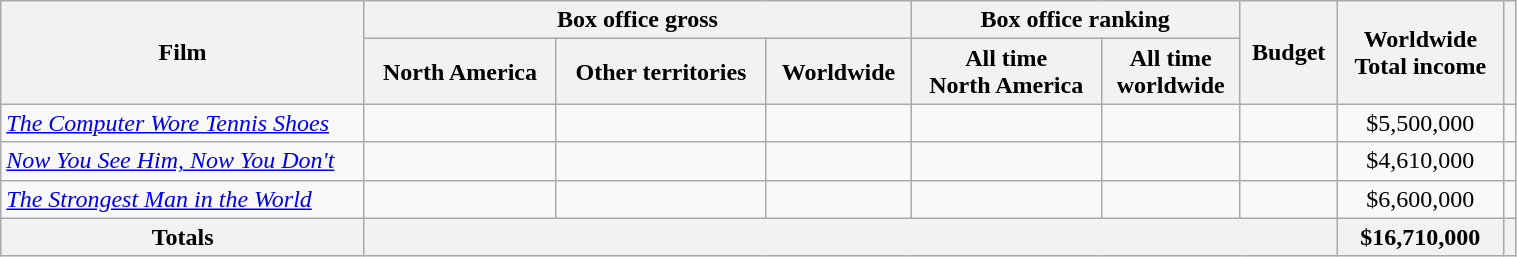<table class="wikitable sortable" width=80% border="1" style="text-align: center;">
<tr>
<th rowspan="2" style="width:24%;">Film</th>
<th colspan="3">Box office gross</th>
<th colspan="2">Box office ranking</th>
<th rowspan="2">Budget</th>
<th rowspan="2">Worldwide <br>Total income</th>
<th rowspan="2"></th>
</tr>
<tr>
<th>North America</th>
<th>Other territories</th>
<th>Worldwide</th>
<th>All time <br>North America</th>
<th>All time <br>worldwide</th>
</tr>
<tr>
<td style="text-align: left;"><em><a href='#'>The Computer Wore Tennis Shoes</a></em></td>
<td></td>
<td></td>
<td></td>
<td></td>
<td></td>
<td></td>
<td>$5,500,000</td>
<td></td>
</tr>
<tr>
<td style="text-align: left;"><em><a href='#'>Now You See Him, Now You Don't</a></em></td>
<td></td>
<td></td>
<td></td>
<td></td>
<td></td>
<td></td>
<td>$4,610,000</td>
<td></td>
</tr>
<tr>
<td style="text-align: left;"><em><a href='#'>The Strongest Man in the World</a></em></td>
<td></td>
<td></td>
<td></td>
<td></td>
<td></td>
<td></td>
<td>$6,600,000</td>
<td></td>
</tr>
<tr>
<th>Totals</th>
<th colspan="6"> </th>
<th>$16,710,000</th>
<th></th>
</tr>
</table>
